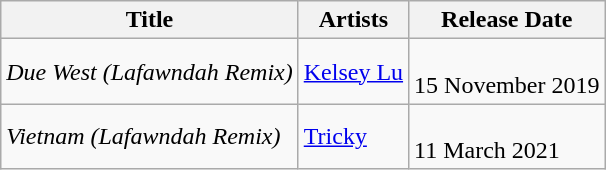<table class="wikitable sortable">
<tr>
<th>Title</th>
<th>Artists</th>
<th>Release Date</th>
</tr>
<tr>
<td><em>Due West (Lafawndah Remix)</em></td>
<td><a href='#'>Kelsey Lu</a></td>
<td><br>15 November 2019</td>
</tr>
<tr>
<td><em>Vietnam (Lafawndah Remix)</em></td>
<td><a href='#'>Tricky</a></td>
<td><br>11 March 2021</td>
</tr>
</table>
